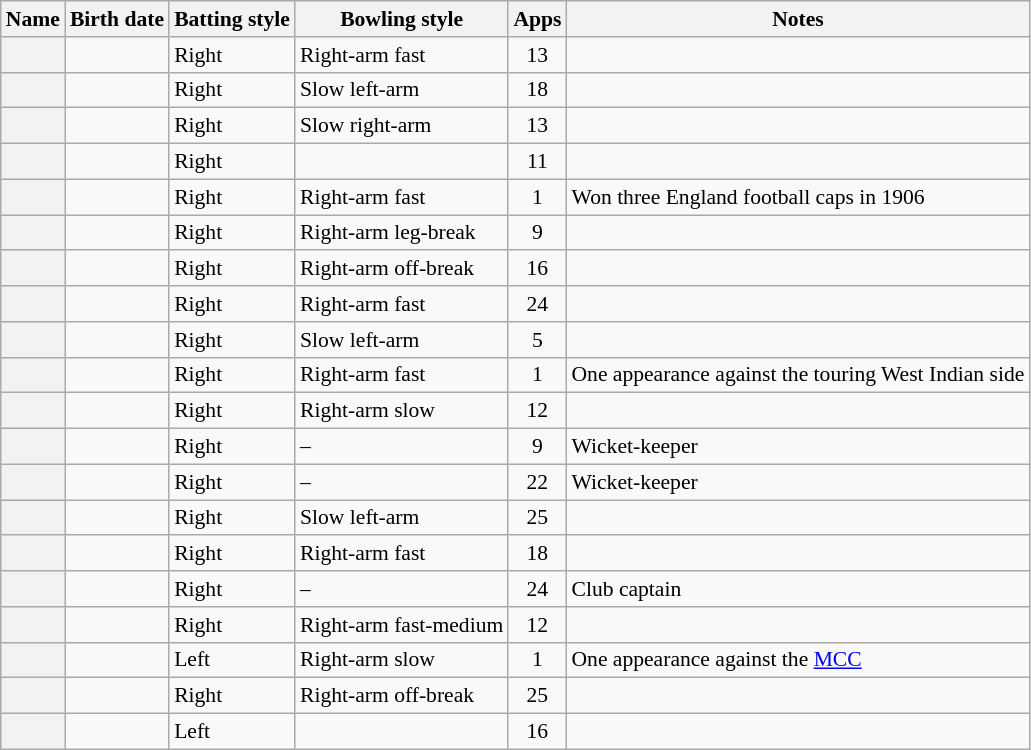<table class="wikitable sortable plainrowheaders" style="font-size:90%">
<tr>
<th scope="col">Name</th>
<th scope="col">Birth date</th>
<th scope="col">Batting style</th>
<th scope="col">Bowling style</th>
<th scope="col" style="text-align:center">Apps</th>
<th scope="col" class="unsortable">Notes</th>
</tr>
<tr>
<th scope="row"></th>
<td></td>
<td>Right</td>
<td>Right-arm fast</td>
<td style="text-align:center">13</td>
<td></td>
</tr>
<tr>
<th scope="row"></th>
<td></td>
<td>Right</td>
<td>Slow left-arm</td>
<td style="text-align:center">18</td>
<td></td>
</tr>
<tr>
<th scope="row"></th>
<td></td>
<td>Right</td>
<td>Slow right-arm</td>
<td style="text-align:center">13</td>
<td></td>
</tr>
<tr>
<th scope="row"></th>
<td></td>
<td>Right</td>
<td></td>
<td style="text-align:center">11</td>
<td></td>
</tr>
<tr>
<th scope="row"></th>
<td></td>
<td>Right</td>
<td>Right-arm fast</td>
<td style="text-align:center">1</td>
<td>Won three England football caps in 1906</td>
</tr>
<tr>
<th scope="row"></th>
<td></td>
<td>Right</td>
<td>Right-arm leg-break</td>
<td style="text-align:center">9</td>
<td></td>
</tr>
<tr>
<th scope="row"></th>
<td></td>
<td>Right</td>
<td>Right-arm off-break</td>
<td style="text-align:center">16</td>
<td></td>
</tr>
<tr>
<th scope="row"></th>
<td></td>
<td>Right</td>
<td>Right-arm fast</td>
<td style="text-align:center">24</td>
<td></td>
</tr>
<tr>
<th scope="row"></th>
<td></td>
<td>Right</td>
<td>Slow left-arm</td>
<td style="text-align:center">5</td>
<td></td>
</tr>
<tr>
<th scope="row"></th>
<td></td>
<td>Right</td>
<td>Right-arm fast</td>
<td style="text-align:center">1</td>
<td>One appearance against the touring West Indian side</td>
</tr>
<tr>
<th scope="row"></th>
<td></td>
<td>Right</td>
<td>Right-arm slow</td>
<td style="text-align:center">12</td>
<td></td>
</tr>
<tr>
<th scope="row"></th>
<td></td>
<td>Right</td>
<td>–</td>
<td style="text-align:center">9</td>
<td>Wicket-keeper</td>
</tr>
<tr>
<th scope="row"></th>
<td></td>
<td>Right</td>
<td>–</td>
<td style="text-align:center">22</td>
<td>Wicket-keeper</td>
</tr>
<tr>
<th scope="row"></th>
<td></td>
<td>Right</td>
<td>Slow left-arm</td>
<td style="text-align:center">25</td>
<td></td>
</tr>
<tr>
<th scope="row"></th>
<td></td>
<td>Right</td>
<td>Right-arm fast</td>
<td style="text-align:center">18</td>
<td></td>
</tr>
<tr>
<th scope="row"></th>
<td></td>
<td>Right</td>
<td>–</td>
<td style="text-align:center">24</td>
<td>Club captain</td>
</tr>
<tr>
<th scope="row"></th>
<td></td>
<td>Right</td>
<td>Right-arm fast-medium</td>
<td style="text-align:center">12</td>
<td></td>
</tr>
<tr>
<th scope="row"></th>
<td></td>
<td>Left</td>
<td>Right-arm slow</td>
<td style="text-align:center">1</td>
<td>One appearance against the <a href='#'>MCC</a></td>
</tr>
<tr>
<th scope="row"></th>
<td></td>
<td>Right</td>
<td>Right-arm off-break</td>
<td style="text-align:center">25</td>
<td></td>
</tr>
<tr>
<th scope="row"></th>
<td></td>
<td>Left</td>
<td></td>
<td style="text-align:center">16</td>
<td></td>
</tr>
</table>
